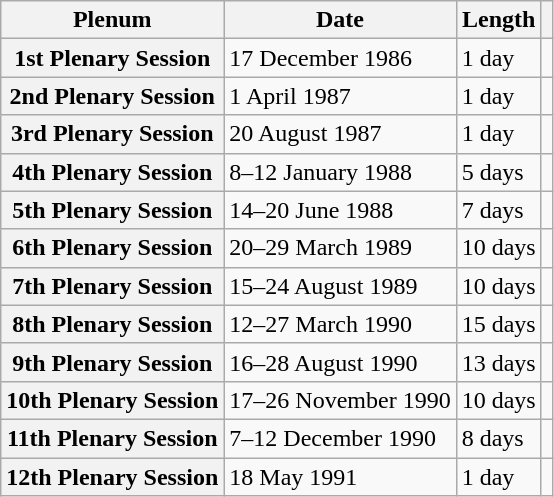<table class="wikitable sortable plainrowheaders">
<tr>
<th scope="col">Plenum</th>
<th scope="col">Date</th>
<th scope="col">Length</th>
<th scope="col" class="unsortable"></th>
</tr>
<tr>
<th scope="row">1st Plenary Session</th>
<td data-sort-value="1">17 December 1986</td>
<td>1 day</td>
<td align="center"></td>
</tr>
<tr>
<th scope="row">2nd Plenary Session</th>
<td data-sort-value="2">1 April 1987</td>
<td>1 day</td>
<td align="center"></td>
</tr>
<tr>
<th scope="row">3rd Plenary Session</th>
<td data-sort-value="3">20 August 1987</td>
<td>1 day</td>
<td align="center"></td>
</tr>
<tr>
<th scope="row">4th Plenary Session</th>
<td data-sort-value="4">8–12 January 1988</td>
<td>5 days</td>
<td align="center"></td>
</tr>
<tr>
<th scope="row">5th Plenary Session</th>
<td data-sort-value="5">14–20 June 1988</td>
<td>7 days</td>
<td align="center"></td>
</tr>
<tr>
<th scope="row">6th Plenary Session</th>
<td data-sort-value="6">20–29 March 1989</td>
<td>10 days</td>
<td align="center"></td>
</tr>
<tr>
<th scope="row">7th Plenary Session</th>
<td data-sort-value="7">15–24 August 1989</td>
<td>10 days</td>
<td align="center"></td>
</tr>
<tr>
<th scope="row">8th Plenary Session</th>
<td data-sort-value="8">12–27 March 1990</td>
<td>15 days</td>
<td align="center"></td>
</tr>
<tr>
<th scope="row">9th Plenary Session</th>
<td data-sort-value="9">16–28 August 1990</td>
<td>13 days</td>
<td align="center"></td>
</tr>
<tr>
<th scope="row">10th Plenary Session</th>
<td data-sort-value="10">17–26 November 1990</td>
<td>10 days</td>
<td align="center"></td>
</tr>
<tr>
<th scope="row">11th Plenary Session</th>
<td data-sort-value="11">7–12 December 1990</td>
<td>8 days</td>
<td align="center"></td>
</tr>
<tr>
<th scope="row">12th Plenary Session</th>
<td data-sort-value="15">18 May 1991</td>
<td>1 day</td>
<td align="center"></td>
</tr>
</table>
